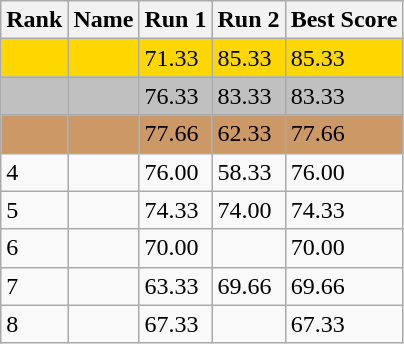<table class="wikitable">
<tr>
<th>Rank</th>
<th>Name</th>
<th>Run 1</th>
<th>Run 2</th>
<th>Best Score</th>
</tr>
<tr style="background:gold;">
<td></td>
<td></td>
<td>71.33</td>
<td>85.33</td>
<td>85.33</td>
</tr>
<tr style="background:silver;">
<td></td>
<td></td>
<td>76.33</td>
<td>83.33</td>
<td>83.33</td>
</tr>
<tr style="background:#CC9966;">
<td></td>
<td></td>
<td>77.66</td>
<td>62.33</td>
<td>77.66</td>
</tr>
<tr>
<td>4</td>
<td></td>
<td>76.00</td>
<td>58.33</td>
<td>76.00</td>
</tr>
<tr>
<td>5</td>
<td></td>
<td>74.33</td>
<td>74.00</td>
<td>74.33</td>
</tr>
<tr>
<td>6</td>
<td></td>
<td>70.00</td>
<td></td>
<td>70.00</td>
</tr>
<tr>
<td>7</td>
<td></td>
<td>63.33</td>
<td>69.66</td>
<td>69.66</td>
</tr>
<tr>
<td>8</td>
<td></td>
<td>67.33</td>
<td></td>
<td>67.33</td>
</tr>
</table>
